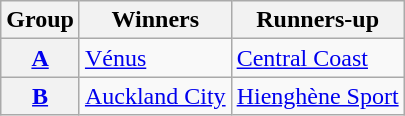<table class="wikitable">
<tr>
<th>Group</th>
<th>Winners</th>
<th>Runners-up</th>
</tr>
<tr>
<th><a href='#'>A</a></th>
<td> <a href='#'>Vénus</a></td>
<td> <a href='#'>Central Coast</a></td>
</tr>
<tr>
<th><a href='#'>B</a></th>
<td> <a href='#'>Auckland City</a></td>
<td> <a href='#'>Hienghène Sport</a></td>
</tr>
</table>
